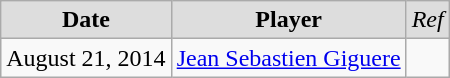<table class="wikitable">
<tr style="text-align:center; background:#ddd;">
<td><strong>Date</strong></td>
<td><strong>Player</strong></td>
<td><em>Ref</em></td>
</tr>
<tr>
<td>August 21, 2014</td>
<td><a href='#'>Jean Sebastien Giguere</a></td>
<td></td>
</tr>
</table>
